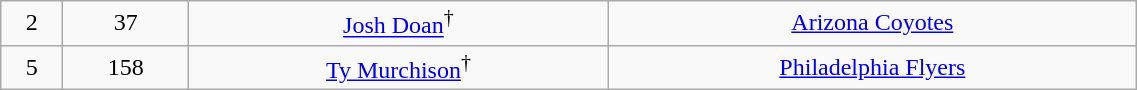<table class="wikitable" width="60%">
<tr align="center" bgcolor="">
<td>2</td>
<td>37</td>
<td><a href='#'>Josh Doan</a><sup>†</sup></td>
<td><a href='#'>Arizona Coyotes</a></td>
</tr>
<tr align="center" bgcolor="">
<td>5</td>
<td>158</td>
<td><a href='#'>Ty Murchison</a><sup>†</sup></td>
<td><a href='#'>Philadelphia Flyers</a></td>
</tr>
</table>
